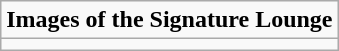<table role="presentation" class="wikitable mw-collapsible mw-collapsed">
<tr>
<td><strong> Images of the Signature Lounge </strong></td>
</tr>
<tr>
<td></td>
</tr>
</table>
